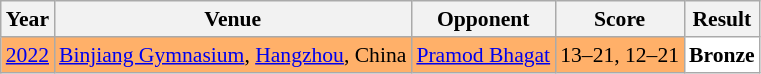<table class="sortable wikitable" style="font-size: 90%;">
<tr>
<th>Year</th>
<th>Venue</th>
<th>Opponent</th>
<th>Score</th>
<th>Result</th>
</tr>
<tr style="background:#FFB069">
<td align="center"><a href='#'>2022</a></td>
<td align="left"><a href='#'>Binjiang Gymnasium</a>, <a href='#'>Hangzhou</a>, China</td>
<td align="left"> <a href='#'>Pramod Bhagat</a></td>
<td align="left">13–21, 12–21</td>
<td style="text-align:left; background:white"> <strong>Bronze</strong></td>
</tr>
</table>
